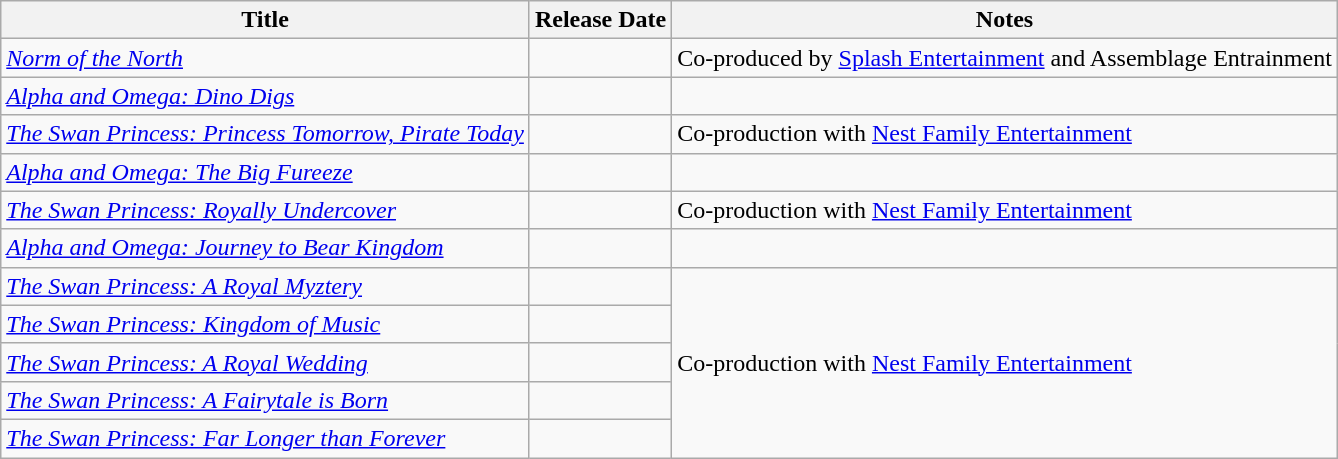<table class="wikitable sortable">
<tr>
<th>Title</th>
<th>Release Date</th>
<th>Notes</th>
</tr>
<tr>
<td><em><a href='#'>Norm of the North</a></em></td>
<td></td>
<td>Co-produced by <a href='#'>Splash Entertainment</a> and Assemblage Entrainment</td>
</tr>
<tr>
<td><em><a href='#'>Alpha and Omega: Dino Digs</a></em></td>
<td></td>
</tr>
<tr>
<td><em><a href='#'>The Swan Princess: Princess Tomorrow, Pirate Today</a></em></td>
<td></td>
<td>Co-production with <a href='#'>Nest Family Entertainment</a></td>
</tr>
<tr>
<td><em><a href='#'>Alpha and Omega: The Big Fureeze</a></em></td>
<td></td>
</tr>
<tr>
<td><em><a href='#'>The Swan Princess: Royally Undercover</a></em></td>
<td></td>
<td>Co-production with <a href='#'>Nest Family Entertainment</a></td>
</tr>
<tr>
<td><em><a href='#'>Alpha and Omega: Journey to Bear Kingdom</a></em></td>
<td></td>
</tr>
<tr>
<td><em><a href='#'>The Swan Princess: A Royal Myztery</a></em></td>
<td></td>
<td rowspan="6">Co-production with <a href='#'>Nest Family Entertainment</a></td>
</tr>
<tr>
<td><em><a href='#'>The Swan Princess: Kingdom of Music</a></em></td>
<td></td>
</tr>
<tr>
<td><em><a href='#'>The Swan Princess: A Royal Wedding</a></em></td>
<td></td>
</tr>
<tr>
<td><em><a href='#'>The Swan Princess: A Fairytale is Born</a></em></td>
<td></td>
</tr>
<tr>
<td><em><a href='#'>The Swan Princess: Far Longer than Forever</a></em></td>
<td></td>
</tr>
</table>
